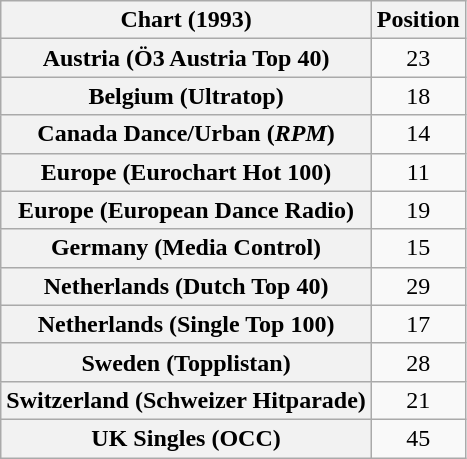<table class="wikitable sortable plainrowheaders" style="text-align:center">
<tr>
<th>Chart (1993)</th>
<th>Position</th>
</tr>
<tr>
<th scope="row">Austria (Ö3 Austria Top 40)</th>
<td>23</td>
</tr>
<tr>
<th scope="row">Belgium (Ultratop)</th>
<td>18</td>
</tr>
<tr>
<th scope="row">Canada Dance/Urban (<em>RPM</em>)</th>
<td>14</td>
</tr>
<tr>
<th scope="row">Europe (Eurochart Hot 100)</th>
<td>11</td>
</tr>
<tr>
<th scope="row">Europe (European Dance Radio)</th>
<td>19</td>
</tr>
<tr>
<th scope="row">Germany (Media Control)</th>
<td>15</td>
</tr>
<tr>
<th scope="row">Netherlands (Dutch Top 40)</th>
<td>29</td>
</tr>
<tr>
<th scope="row">Netherlands (Single Top 100)</th>
<td>17</td>
</tr>
<tr>
<th scope="row">Sweden (Topplistan)</th>
<td>28</td>
</tr>
<tr>
<th scope="row">Switzerland (Schweizer Hitparade)</th>
<td>21</td>
</tr>
<tr>
<th scope="row">UK Singles (OCC)</th>
<td>45</td>
</tr>
</table>
